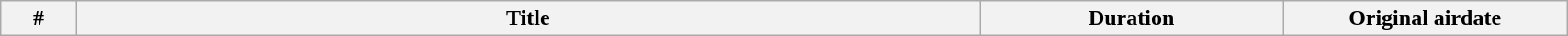<table class="wikitable plainrowheaders" style="width:90%;">
<tr>
<th width=10>#</th>
<th width=200>Title</th>
<th width=20>Duration</th>
<th width=50>Original airdate<br>






























</th>
</tr>
</table>
